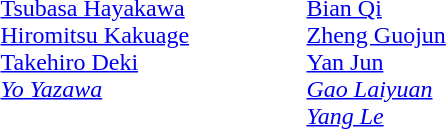<table>
<tr>
<td width=200 valign=top><em></em><br><a href='#'>Tsubasa Hayakawa</a><br><a href='#'>Hiromitsu Kakuage</a><br><a href='#'>Takehiro Deki</a><br><em><a href='#'>Yo Yazawa</a></em></td>
<td width=200 valign=top><em></em><br><a href='#'>Bian Qi</a><br><a href='#'>Zheng Guojun</a><br><a href='#'>Yan Jun</a><br><em><a href='#'>Gao Laiyuan</a></em><br><em><a href='#'>Yang Le</a></em></td>
<td width=200 valign=top></td>
</tr>
</table>
